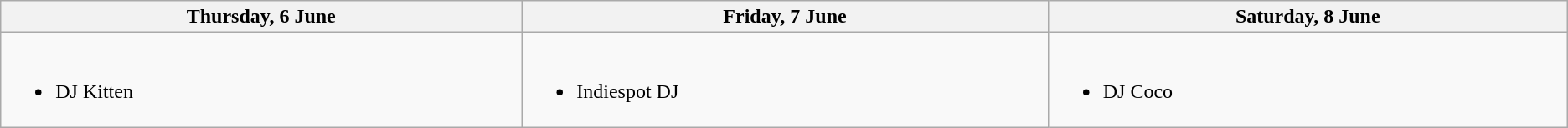<table class="wikitable">
<tr>
<th width="500">Thursday, 6 June</th>
<th width="500">Friday, 7 June</th>
<th width="500">Saturday, 8 June</th>
</tr>
<tr valign="top">
<td><br><ul><li>DJ Kitten</li></ul></td>
<td><br><ul><li>Indiespot DJ</li></ul></td>
<td><br><ul><li>DJ Coco</li></ul></td>
</tr>
</table>
